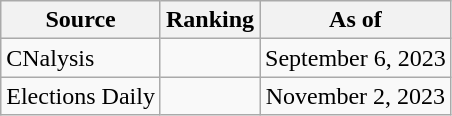<table class="wikitable" style="text-align:center">
<tr>
<th>Source</th>
<th>Ranking</th>
<th>As of</th>
</tr>
<tr>
<td align=left>CNalysis</td>
<td></td>
<td>September 6, 2023</td>
</tr>
<tr>
<td align=left>Elections Daily</td>
<td></td>
<td>November 2, 2023</td>
</tr>
</table>
